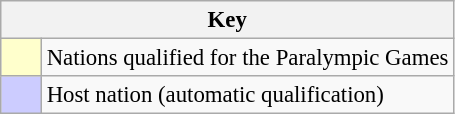<table class="wikitable" style="text-align: center; font-size:95%;">
<tr>
<th colspan=2>Key</th>
</tr>
<tr>
<td style="background:#ffffcc; width:20px;"></td>
<td align=left>Nations qualified for the Paralympic Games</td>
</tr>
<tr>
<td style="background:#ccccff; width:20px;"></td>
<td align=left>Host nation (automatic qualification)</td>
</tr>
</table>
